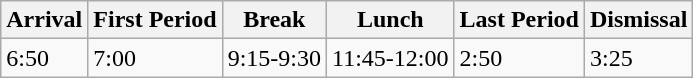<table class="wikitable">
<tr>
<th>Arrival</th>
<th>First Period</th>
<th>Break</th>
<th>Lunch</th>
<th>Last Period</th>
<th>Dismissal</th>
</tr>
<tr>
<td>6:50</td>
<td>7:00</td>
<td>9:15-9:30</td>
<td>11:45-12:00</td>
<td>2:50</td>
<td>3:25</td>
</tr>
</table>
